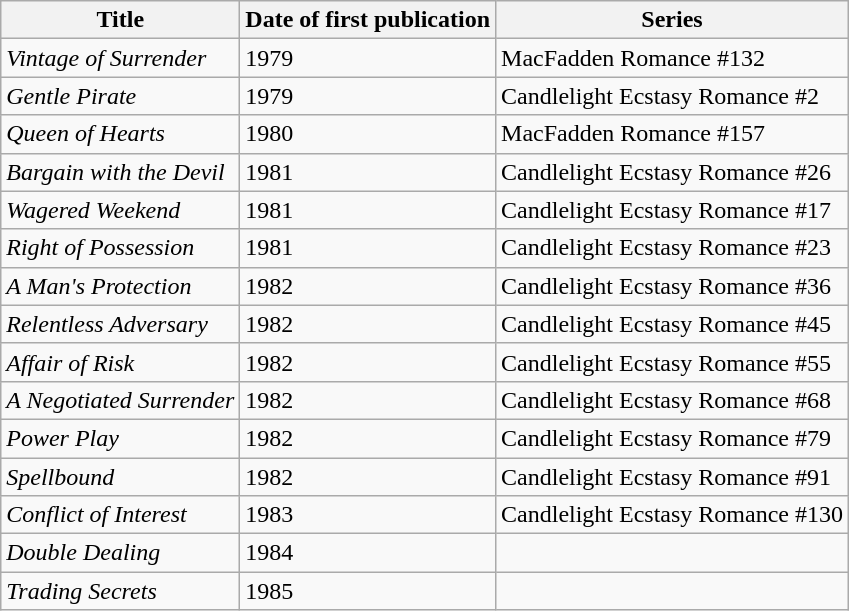<table class="wikitable sortable mw-collapsible">
<tr>
<th>Title</th>
<th>Date of first publication</th>
<th>Series</th>
</tr>
<tr>
<td><em>Vintage of Surrender</em></td>
<td>1979</td>
<td>MacFadden Romance #132</td>
</tr>
<tr>
<td><em>Gentle Pirate</em></td>
<td>1979</td>
<td>Candlelight Ecstasy Romance #2</td>
</tr>
<tr>
<td><em>Queen of Hearts</em></td>
<td>1980</td>
<td>MacFadden Romance #157</td>
</tr>
<tr>
<td><em>Bargain with the Devil</em></td>
<td>1981</td>
<td>Candlelight Ecstasy Romance #26</td>
</tr>
<tr>
<td><em>Wagered Weekend</em></td>
<td>1981</td>
<td>Candlelight Ecstasy Romance #17</td>
</tr>
<tr>
<td><em>Right of Possession</em></td>
<td>1981</td>
<td>Candlelight Ecstasy Romance #23</td>
</tr>
<tr>
<td><em>A Man's Protection</em></td>
<td>1982</td>
<td>Candlelight Ecstasy Romance #36</td>
</tr>
<tr>
<td><em>Relentless Adversary</em></td>
<td>1982</td>
<td>Candlelight Ecstasy Romance #45</td>
</tr>
<tr>
<td><em>Affair of Risk</em></td>
<td>1982</td>
<td>Candlelight Ecstasy Romance #55</td>
</tr>
<tr>
<td><em>A Negotiated Surrender</em></td>
<td>1982</td>
<td>Candlelight Ecstasy Romance #68</td>
</tr>
<tr>
<td><em>Power Play</em></td>
<td>1982</td>
<td>Candlelight Ecstasy Romance #79</td>
</tr>
<tr>
<td><em>Spellbound</em></td>
<td>1982</td>
<td>Candlelight Ecstasy Romance #91</td>
</tr>
<tr>
<td><em>Conflict of Interest</em></td>
<td>1983</td>
<td>Candlelight Ecstasy Romance #130</td>
</tr>
<tr>
<td><em>Double Dealing</em></td>
<td>1984</td>
<td></td>
</tr>
<tr>
<td><em>Trading Secrets</em></td>
<td>1985</td>
<td></td>
</tr>
</table>
